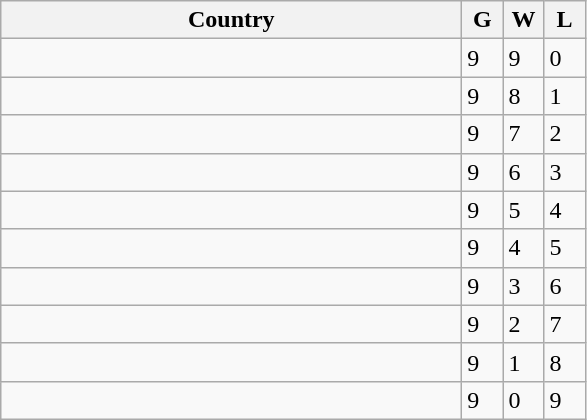<table class="wikitable">
<tr>
<th bgcolor="#efefef" width="300">Country</th>
<th bgcolor="#efefef" width="20">G</th>
<th bgcolor="#efefef" width="20">W</th>
<th bgcolor="#efefef" width="20">L</th>
</tr>
<tr>
<td></td>
<td>9</td>
<td>9</td>
<td>0</td>
</tr>
<tr>
<td></td>
<td>9</td>
<td>8</td>
<td>1</td>
</tr>
<tr>
<td></td>
<td>9</td>
<td>7</td>
<td>2</td>
</tr>
<tr>
<td></td>
<td>9</td>
<td>6</td>
<td>3</td>
</tr>
<tr>
<td></td>
<td>9</td>
<td>5</td>
<td>4</td>
</tr>
<tr>
<td></td>
<td>9</td>
<td>4</td>
<td>5</td>
</tr>
<tr>
<td></td>
<td>9</td>
<td>3</td>
<td>6</td>
</tr>
<tr>
<td></td>
<td>9</td>
<td>2</td>
<td>7</td>
</tr>
<tr>
<td></td>
<td>9</td>
<td>1</td>
<td>8</td>
</tr>
<tr>
<td></td>
<td>9</td>
<td>0</td>
<td>9</td>
</tr>
</table>
